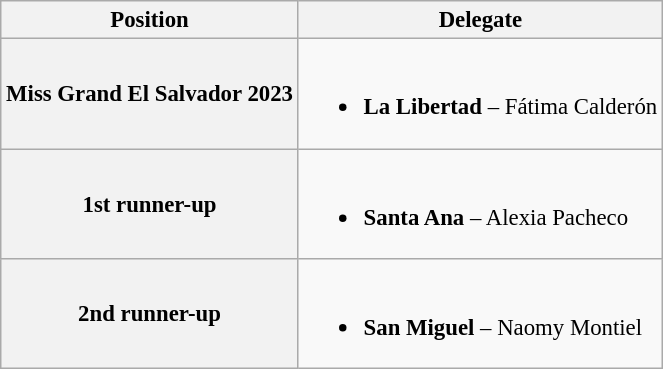<table class="wikitable" style="font-size: 95%";>
<tr>
<th>Position</th>
<th>Delegate</th>
</tr>
<tr>
<th>Miss Grand El Salvador 2023</th>
<td><br><ul><li> <strong>La Libertad</strong> – Fátima Calderón</li></ul></td>
</tr>
<tr>
<th>1st runner-up</th>
<td><br><ul><li> <strong>Santa Ana</strong> – Alexia Pacheco</li></ul></td>
</tr>
<tr>
<th>2nd runner-up</th>
<td><br><ul><li> <strong>San Miguel</strong> – Naomy Montiel</li></ul></td>
</tr>
</table>
